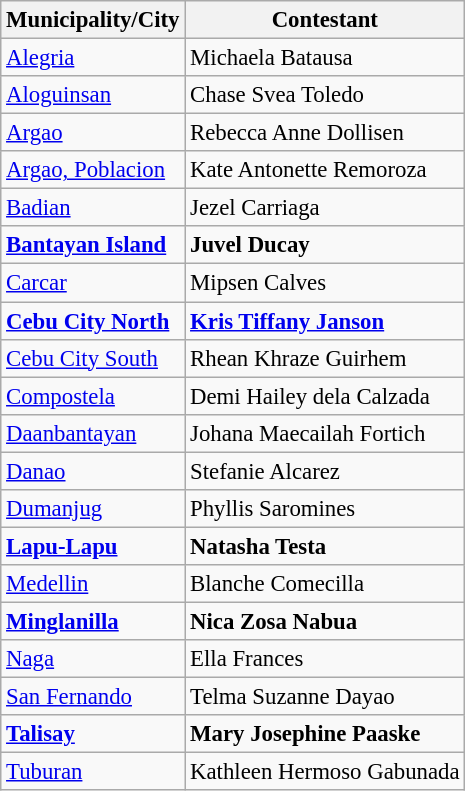<table class="wikitable sortable" style="font-size: 95%;">
<tr>
<th>Municipality/City</th>
<th>Contestant</th>
</tr>
<tr>
<td><a href='#'>Alegria</a></td>
<td>Michaela Batausa</td>
</tr>
<tr>
<td><a href='#'>Aloguinsan</a></td>
<td>Chase Svea Toledo</td>
</tr>
<tr>
<td><a href='#'>Argao</a></td>
<td>Rebecca Anne Dollisen</td>
</tr>
<tr>
<td><a href='#'>Argao, Poblacion</a></td>
<td>Kate Antonette Remoroza</td>
</tr>
<tr>
<td><a href='#'>Badian</a></td>
<td>Jezel Carriaga</td>
</tr>
<tr>
<td><strong><a href='#'>Bantayan Island</a></strong></td>
<td><strong>Juvel Ducay</strong></td>
</tr>
<tr>
<td><a href='#'>Carcar</a></td>
<td>Mipsen Calves</td>
</tr>
<tr>
<td><a href='#'><strong>Cebu City North</strong></a></td>
<td><strong><a href='#'>Kris Tiffany Janson</a></strong></td>
</tr>
<tr>
<td><a href='#'>Cebu City South</a></td>
<td>Rhean Khraze Guirhem</td>
</tr>
<tr>
<td><a href='#'>Compostela</a></td>
<td>Demi Hailey dela Calzada</td>
</tr>
<tr>
<td><a href='#'>Daanbantayan</a></td>
<td>Johana Maecailah Fortich</td>
</tr>
<tr>
<td><a href='#'>Danao</a></td>
<td>Stefanie Alcarez</td>
</tr>
<tr>
<td><a href='#'>Dumanjug</a></td>
<td>Phyllis Saromines</td>
</tr>
<tr>
<td><a href='#'><strong>Lapu-Lapu</strong></a></td>
<td><strong>Natasha Testa</strong></td>
</tr>
<tr>
<td><a href='#'>Medellin</a></td>
<td>Blanche Comecilla</td>
</tr>
<tr>
<td><strong><a href='#'>Minglanilla</a></strong></td>
<td><strong>Nica Zosa Nabua</strong></td>
</tr>
<tr>
<td><a href='#'>Naga</a></td>
<td>Ella Frances</td>
</tr>
<tr>
<td><a href='#'>San Fernando</a></td>
<td>Telma Suzanne Dayao</td>
</tr>
<tr>
<td><a href='#'><strong>Talisay</strong></a></td>
<td><strong>Mary Josephine Paaske</strong></td>
</tr>
<tr>
<td><a href='#'>Tuburan</a></td>
<td>Kathleen Hermoso Gabunada</td>
</tr>
</table>
